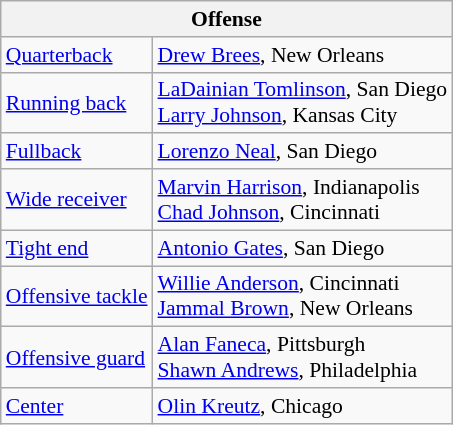<table class="wikitable" style="font-size: 90%;">
<tr>
<th colspan="2">Offense</th>
</tr>
<tr>
<td><a href='#'>Quarterback</a></td>
<td><a href='#'>Drew Brees</a>, New Orleans</td>
</tr>
<tr>
<td><a href='#'>Running back</a></td>
<td><a href='#'>LaDainian Tomlinson</a>, San Diego<br><a href='#'>Larry Johnson</a>, Kansas City</td>
</tr>
<tr>
<td><a href='#'>Fullback</a></td>
<td><a href='#'>Lorenzo Neal</a>, San Diego</td>
</tr>
<tr>
<td><a href='#'>Wide receiver</a></td>
<td><a href='#'>Marvin Harrison</a>, Indianapolis<br><a href='#'>Chad Johnson</a>, Cincinnati</td>
</tr>
<tr>
<td><a href='#'>Tight end</a></td>
<td><a href='#'>Antonio Gates</a>, San Diego</td>
</tr>
<tr>
<td><a href='#'>Offensive tackle</a></td>
<td><a href='#'>Willie Anderson</a>, Cincinnati<br><a href='#'>Jammal Brown</a>, New Orleans</td>
</tr>
<tr>
<td><a href='#'>Offensive guard</a></td>
<td><a href='#'>Alan Faneca</a>, Pittsburgh<br><a href='#'>Shawn Andrews</a>, Philadelphia</td>
</tr>
<tr>
<td><a href='#'>Center</a></td>
<td><a href='#'>Olin Kreutz</a>, Chicago</td>
</tr>
</table>
